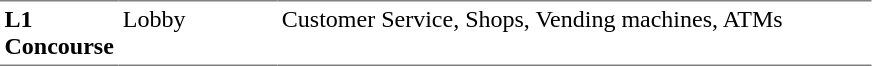<table table border=0 cellspacing=0 cellpadding=3>
<tr>
<td style="border-bottom:solid 1px gray; border-top:solid 1px gray;" valign=top width=50><strong>L1<br>Concourse</strong></td>
<td style="border-bottom:solid 1px gray; border-top:solid 1px gray;" valign=top width=100>Lobby</td>
<td style="border-bottom:solid 1px gray; border-top:solid 1px gray;" valign=top width=390>Customer Service, Shops, Vending machines, ATMs</td>
</tr>
</table>
